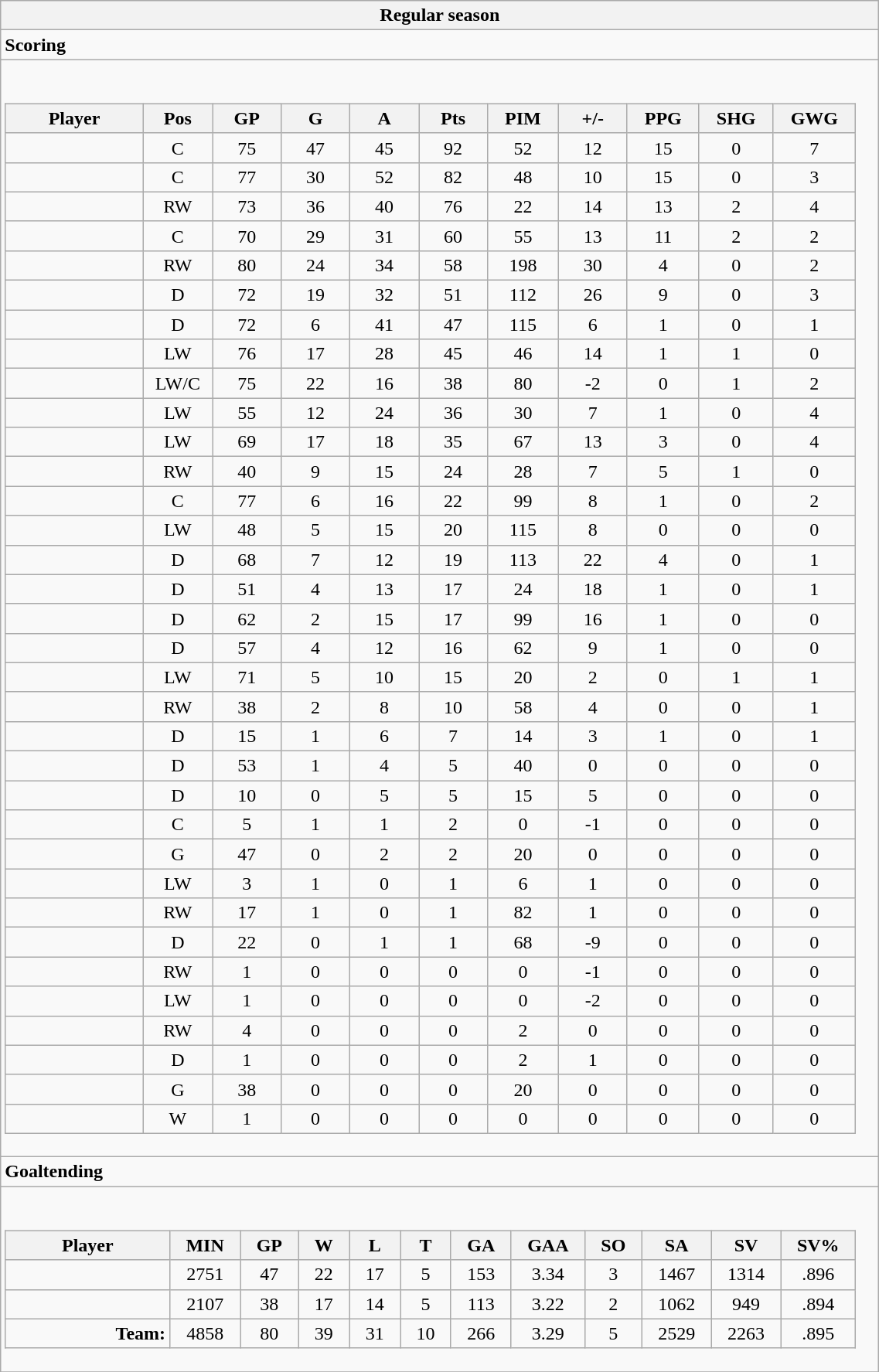<table class="wikitable collapsible" width="60%" border="1">
<tr>
<th>Regular season</th>
</tr>
<tr>
<td class="tocccolors"><strong>Scoring</strong></td>
</tr>
<tr>
<td><br><table class="wikitable sortable">
<tr ALIGN="center">
<th bgcolor="#DDDDFF" width="10%">Player</th>
<th bgcolor="#DDDDFF" width="3%" title="Position">Pos</th>
<th bgcolor="#DDDDFF" width="5%" title="Games played">GP</th>
<th bgcolor="#DDDDFF" width="5%" title="Goals">G</th>
<th bgcolor="#DDDDFF" width="5%" title="Assists">A</th>
<th bgcolor="#DDDDFF" width="5%" title="Points">Pts</th>
<th bgcolor="#DDDDFF" width="5%" title="Penalties in Minutes">PIM</th>
<th bgcolor="#DDDDFF" width="5%" title="Plus/minus">+/-</th>
<th bgcolor="#DDDDFF" width="5%" title="Power play goals">PPG</th>
<th bgcolor="#DDDDFF" width="5%" title="Short-handed goals">SHG</th>
<th bgcolor="#DDDDFF" width="5%" title="Game-winning goals">GWG</th>
</tr>
<tr align="center">
<td align="right"></td>
<td>C</td>
<td>75</td>
<td>47</td>
<td>45</td>
<td>92</td>
<td>52</td>
<td>12</td>
<td>15</td>
<td>0</td>
<td>7</td>
</tr>
<tr align="center">
<td align="right"></td>
<td>C</td>
<td>77</td>
<td>30</td>
<td>52</td>
<td>82</td>
<td>48</td>
<td>10</td>
<td>15</td>
<td>0</td>
<td>3</td>
</tr>
<tr align="center">
<td align="right"></td>
<td>RW</td>
<td>73</td>
<td>36</td>
<td>40</td>
<td>76</td>
<td>22</td>
<td>14</td>
<td>13</td>
<td>2</td>
<td>4</td>
</tr>
<tr align="center">
<td align="right"></td>
<td>C</td>
<td>70</td>
<td>29</td>
<td>31</td>
<td>60</td>
<td>55</td>
<td>13</td>
<td>11</td>
<td>2</td>
<td>2</td>
</tr>
<tr align="center">
<td align="right"></td>
<td>RW</td>
<td>80</td>
<td>24</td>
<td>34</td>
<td>58</td>
<td>198</td>
<td>30</td>
<td>4</td>
<td>0</td>
<td>2</td>
</tr>
<tr align="center">
<td align="right"></td>
<td>D</td>
<td>72</td>
<td>19</td>
<td>32</td>
<td>51</td>
<td>112</td>
<td>26</td>
<td>9</td>
<td>0</td>
<td>3</td>
</tr>
<tr align="center">
<td align="right"></td>
<td>D</td>
<td>72</td>
<td>6</td>
<td>41</td>
<td>47</td>
<td>115</td>
<td>6</td>
<td>1</td>
<td>0</td>
<td>1</td>
</tr>
<tr align="center">
<td align="right"></td>
<td>LW</td>
<td>76</td>
<td>17</td>
<td>28</td>
<td>45</td>
<td>46</td>
<td>14</td>
<td>1</td>
<td>1</td>
<td>0</td>
</tr>
<tr align="center">
<td align="right"></td>
<td>LW/C</td>
<td>75</td>
<td>22</td>
<td>16</td>
<td>38</td>
<td>80</td>
<td>-2</td>
<td>0</td>
<td>1</td>
<td>2</td>
</tr>
<tr align="center">
<td align="right"></td>
<td>LW</td>
<td>55</td>
<td>12</td>
<td>24</td>
<td>36</td>
<td>30</td>
<td>7</td>
<td>1</td>
<td>0</td>
<td>4</td>
</tr>
<tr align="center">
<td align="right"></td>
<td>LW</td>
<td>69</td>
<td>17</td>
<td>18</td>
<td>35</td>
<td>67</td>
<td>13</td>
<td>3</td>
<td>0</td>
<td>4</td>
</tr>
<tr align="center">
<td align="right"></td>
<td>RW</td>
<td>40</td>
<td>9</td>
<td>15</td>
<td>24</td>
<td>28</td>
<td>7</td>
<td>5</td>
<td>1</td>
<td>0</td>
</tr>
<tr align="center">
<td align="right"></td>
<td>C</td>
<td>77</td>
<td>6</td>
<td>16</td>
<td>22</td>
<td>99</td>
<td>8</td>
<td>1</td>
<td>0</td>
<td>2</td>
</tr>
<tr align="center">
<td align="right"></td>
<td>LW</td>
<td>48</td>
<td>5</td>
<td>15</td>
<td>20</td>
<td>115</td>
<td>8</td>
<td>0</td>
<td>0</td>
<td>0</td>
</tr>
<tr align="center">
<td align="right"></td>
<td>D</td>
<td>68</td>
<td>7</td>
<td>12</td>
<td>19</td>
<td>113</td>
<td>22</td>
<td>4</td>
<td>0</td>
<td>1</td>
</tr>
<tr align="center">
<td align="right"></td>
<td>D</td>
<td>51</td>
<td>4</td>
<td>13</td>
<td>17</td>
<td>24</td>
<td>18</td>
<td>1</td>
<td>0</td>
<td>1</td>
</tr>
<tr align="center">
<td align="right"></td>
<td>D</td>
<td>62</td>
<td>2</td>
<td>15</td>
<td>17</td>
<td>99</td>
<td>16</td>
<td>1</td>
<td>0</td>
<td>0</td>
</tr>
<tr align="center">
<td align="right"></td>
<td>D</td>
<td>57</td>
<td>4</td>
<td>12</td>
<td>16</td>
<td>62</td>
<td>9</td>
<td>1</td>
<td>0</td>
<td>0</td>
</tr>
<tr align="center">
<td align="right"></td>
<td>LW</td>
<td>71</td>
<td>5</td>
<td>10</td>
<td>15</td>
<td>20</td>
<td>2</td>
<td>0</td>
<td>1</td>
<td>1</td>
</tr>
<tr align="center">
<td align="right"></td>
<td>RW</td>
<td>38</td>
<td>2</td>
<td>8</td>
<td>10</td>
<td>58</td>
<td>4</td>
<td>0</td>
<td>0</td>
<td>1</td>
</tr>
<tr align="center">
<td align="right"></td>
<td>D</td>
<td>15</td>
<td>1</td>
<td>6</td>
<td>7</td>
<td>14</td>
<td>3</td>
<td>1</td>
<td>0</td>
<td>1</td>
</tr>
<tr align="center">
<td align="right"></td>
<td>D</td>
<td>53</td>
<td>1</td>
<td>4</td>
<td>5</td>
<td>40</td>
<td>0</td>
<td>0</td>
<td>0</td>
<td>0</td>
</tr>
<tr align="center">
<td align="right"></td>
<td>D</td>
<td>10</td>
<td>0</td>
<td>5</td>
<td>5</td>
<td>15</td>
<td>5</td>
<td>0</td>
<td>0</td>
<td>0</td>
</tr>
<tr align="center">
<td align="right"></td>
<td>C</td>
<td>5</td>
<td>1</td>
<td>1</td>
<td>2</td>
<td>0</td>
<td>-1</td>
<td>0</td>
<td>0</td>
<td>0</td>
</tr>
<tr align="center">
<td align="right"></td>
<td>G</td>
<td>47</td>
<td>0</td>
<td>2</td>
<td>2</td>
<td>20</td>
<td>0</td>
<td>0</td>
<td>0</td>
<td>0</td>
</tr>
<tr align="center">
<td align="right"></td>
<td>LW</td>
<td>3</td>
<td>1</td>
<td>0</td>
<td>1</td>
<td>6</td>
<td>1</td>
<td>0</td>
<td>0</td>
<td>0</td>
</tr>
<tr align="center">
<td align="right"></td>
<td>RW</td>
<td>17</td>
<td>1</td>
<td>0</td>
<td>1</td>
<td>82</td>
<td>1</td>
<td>0</td>
<td>0</td>
<td>0</td>
</tr>
<tr align="center">
<td align="right"></td>
<td>D</td>
<td>22</td>
<td>0</td>
<td>1</td>
<td>1</td>
<td>68</td>
<td>-9</td>
<td>0</td>
<td>0</td>
<td>0</td>
</tr>
<tr align="center">
<td align="right"></td>
<td>RW</td>
<td>1</td>
<td>0</td>
<td>0</td>
<td>0</td>
<td>0</td>
<td>-1</td>
<td>0</td>
<td>0</td>
<td>0</td>
</tr>
<tr align="center">
<td align="right"></td>
<td>LW</td>
<td>1</td>
<td>0</td>
<td>0</td>
<td>0</td>
<td>0</td>
<td>-2</td>
<td>0</td>
<td>0</td>
<td>0</td>
</tr>
<tr align="center">
<td align="right"></td>
<td>RW</td>
<td>4</td>
<td>0</td>
<td>0</td>
<td>0</td>
<td>2</td>
<td>0</td>
<td>0</td>
<td>0</td>
<td>0</td>
</tr>
<tr align="center">
<td align="right"></td>
<td>D</td>
<td>1</td>
<td>0</td>
<td>0</td>
<td>0</td>
<td>2</td>
<td>1</td>
<td>0</td>
<td>0</td>
<td>0</td>
</tr>
<tr align="center">
<td align="right"></td>
<td>G</td>
<td>38</td>
<td>0</td>
<td>0</td>
<td>0</td>
<td>20</td>
<td>0</td>
<td>0</td>
<td>0</td>
<td>0</td>
</tr>
<tr align="center">
<td align="right"></td>
<td>W</td>
<td>1</td>
<td>0</td>
<td>0</td>
<td>0</td>
<td>0</td>
<td>0</td>
<td>0</td>
<td>0</td>
<td>0</td>
</tr>
</table>
</td>
</tr>
<tr>
<td class="toccolors"><strong>Goaltending</strong></td>
</tr>
<tr>
<td><br><table class="wikitable sortable">
<tr>
<th bgcolor="#DDDDFF" width="10%">Player</th>
<th width="3%" bgcolor="#DDDDFF" title="Minutes played">MIN</th>
<th width="3%" bgcolor="#DDDDFF" title="Games played in">GP</th>
<th width="3%" bgcolor="#DDDDFF" title="Wins">W</th>
<th width="3%" bgcolor="#DDDDFF"title="Losses">L</th>
<th width="3%" bgcolor="#DDDDFF" title="Ties">T</th>
<th width="3%" bgcolor="#DDDDFF" title="Goals against">GA</th>
<th width="3%" bgcolor="#DDDDFF" title="Goals against average">GAA</th>
<th width="3%" bgcolor="#DDDDFF"title="Shut-outs">SO</th>
<th width="3%" bgcolor="#DDDDFF" title="Shots against">SA</th>
<th width="3%" bgcolor="#DDDDFF" title="Shots saved">SV</th>
<th width="3%" bgcolor="#DDDDFF" title="Save percentage">SV%</th>
</tr>
<tr align="center">
<td align="right"></td>
<td>2751</td>
<td>47</td>
<td>22</td>
<td>17</td>
<td>5</td>
<td>153</td>
<td>3.34</td>
<td>3</td>
<td>1467</td>
<td>1314</td>
<td>.896</td>
</tr>
<tr align="center">
<td align="right"></td>
<td>2107</td>
<td>38</td>
<td>17</td>
<td>14</td>
<td>5</td>
<td>113</td>
<td>3.22</td>
<td>2</td>
<td>1062</td>
<td>949</td>
<td>.894</td>
</tr>
<tr align="center">
<td align="right"><strong>Team:</strong></td>
<td>4858</td>
<td>80</td>
<td>39</td>
<td>31</td>
<td>10</td>
<td>266</td>
<td>3.29</td>
<td>5</td>
<td>2529</td>
<td>2263</td>
<td>.895</td>
</tr>
</table>
</td>
</tr>
<tr>
</tr>
</table>
